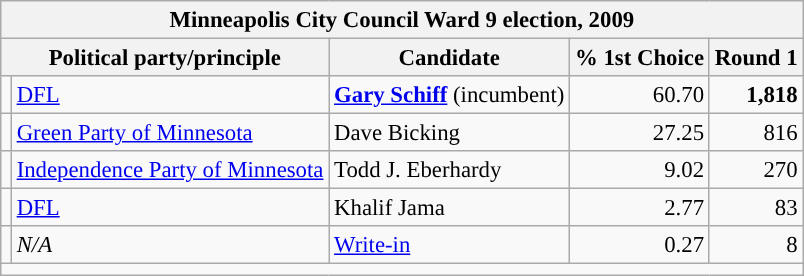<table class="wikitable" style="font-size:95%">
<tr>
<th colspan="5">Minneapolis City Council Ward 9 election, 2009</th>
</tr>
<tr>
<th colspan="2">Political party/principle</th>
<th>Candidate</th>
<th>% 1st Choice</th>
<th>Round 1</th>
</tr>
<tr>
<td style="background-color:"></td>
<td><a href='#'>DFL</a></td>
<td><strong><a href='#'>Gary Schiff</a></strong> (incumbent)</td>
<td align="right">60.70</td>
<td align="right"><strong>1,818</strong></td>
</tr>
<tr>
<td style="background-color:"></td>
<td><a href='#'>Green Party of Minnesota</a></td>
<td>Dave Bicking</td>
<td align="right">27.25</td>
<td align="right">816</td>
</tr>
<tr>
<td style="background-color:"></td>
<td><a href='#'>Independence Party of Minnesota</a></td>
<td>Todd J. Eberhardy</td>
<td align="right">9.02</td>
<td align="right">270</td>
</tr>
<tr>
<td style="background-color:"></td>
<td><a href='#'>DFL</a></td>
<td>Khalif Jama</td>
<td align="right">2.77</td>
<td align="right">83</td>
</tr>
<tr>
<td style="background-color:"></td>
<td><em>N/A</em></td>
<td><a href='#'>Write-in</a></td>
<td align="right">0.27</td>
<td align="right">8</td>
</tr>
<tr>
<td colspan="5"></td>
</tr>
</table>
